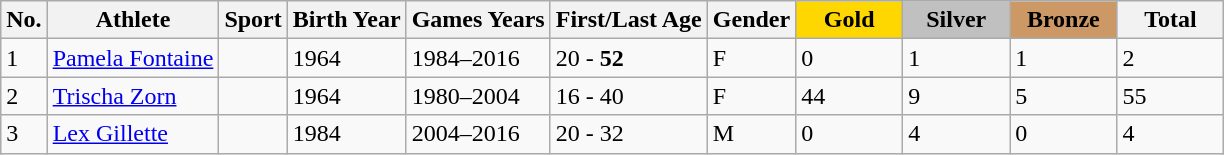<table class="wikitable sortable">
<tr>
<th>No.</th>
<th>Athlete</th>
<th>Sport</th>
<th>Birth Year</th>
<th>Games Years</th>
<th>First/Last Age</th>
<th>Gender</th>
<th style="background:gold; width:4.0em; font-weight:bold;">Gold</th>
<th style="background:silver; width:4.0em; font-weight:bold;">Silver</th>
<th style="background:#c96; width:4.0em; font-weight:bold;">Bronze</th>
<th style="width:4.0em;">Total</th>
</tr>
<tr>
<td>1</td>
<td><a href='#'>Pamela Fontaine</a></td>
<td><br> </td>
<td>1964</td>
<td>1984–2016</td>
<td>20 - <strong>52</strong></td>
<td>F</td>
<td>0</td>
<td>1</td>
<td>1</td>
<td>2</td>
</tr>
<tr>
<td>2</td>
<td><a href='#'>Trischa Zorn</a></td>
<td></td>
<td>1964</td>
<td>1980–2004</td>
<td>16 - 40</td>
<td>F</td>
<td>44</td>
<td>9</td>
<td>5</td>
<td>55</td>
</tr>
<tr>
<td>3</td>
<td><a href='#'>Lex Gillette</a></td>
<td></td>
<td>1984</td>
<td>2004–2016</td>
<td>20 - 32</td>
<td>M</td>
<td>0</td>
<td>4</td>
<td>0</td>
<td>4</td>
</tr>
</table>
